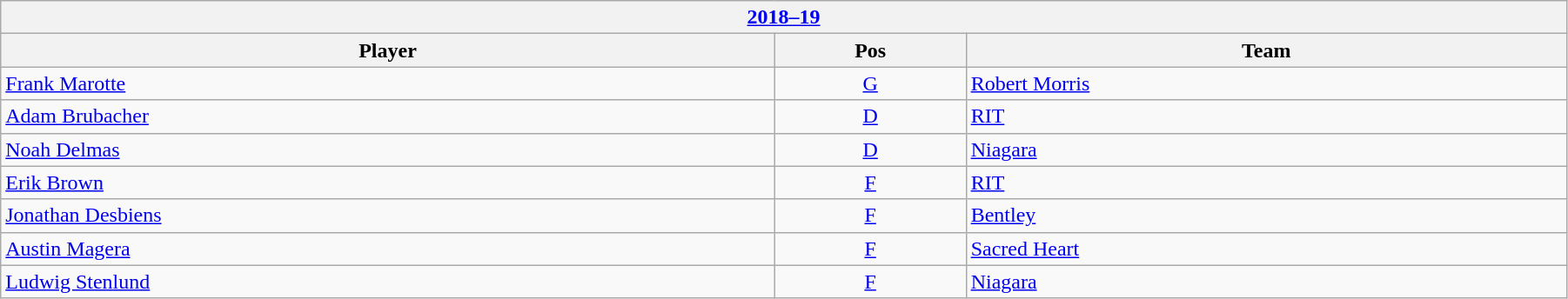<table class="wikitable" width=95%>
<tr>
<th colspan=3><a href='#'>2018–19</a></th>
</tr>
<tr>
<th>Player</th>
<th>Pos</th>
<th>Team</th>
</tr>
<tr>
<td><a href='#'>Frank Marotte</a></td>
<td style="text-align:center;"><a href='#'>G</a></td>
<td><a href='#'>Robert Morris</a></td>
</tr>
<tr>
<td><a href='#'>Adam Brubacher</a></td>
<td style="text-align:center;"><a href='#'>D</a></td>
<td><a href='#'>RIT</a></td>
</tr>
<tr>
<td><a href='#'>Noah Delmas</a></td>
<td style="text-align:center;"><a href='#'>D</a></td>
<td><a href='#'>Niagara</a></td>
</tr>
<tr>
<td><a href='#'>Erik Brown</a></td>
<td style="text-align:center;"><a href='#'>F</a></td>
<td><a href='#'>RIT</a></td>
</tr>
<tr>
<td><a href='#'>Jonathan Desbiens</a></td>
<td style="text-align:center;"><a href='#'>F</a></td>
<td><a href='#'>Bentley</a></td>
</tr>
<tr>
<td><a href='#'>Austin Magera</a></td>
<td style="text-align:center;"><a href='#'>F</a></td>
<td><a href='#'>Sacred Heart</a></td>
</tr>
<tr>
<td><a href='#'>Ludwig Stenlund</a></td>
<td style="text-align:center;"><a href='#'>F</a></td>
<td><a href='#'>Niagara</a></td>
</tr>
</table>
